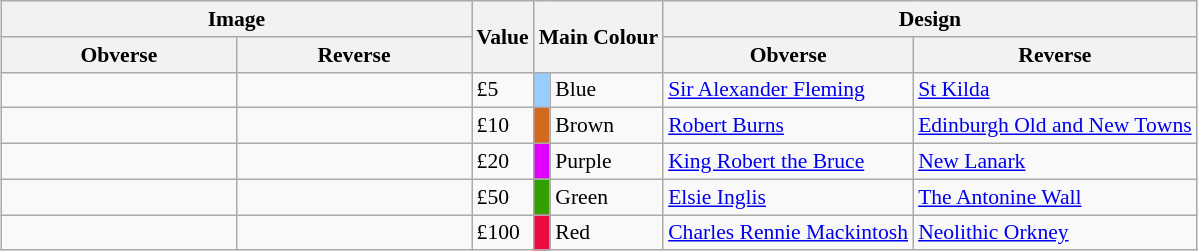<table class="wikitable"  style="margin:auto; font-size:90%;">
<tr>
<th colspan="2">Image</th>
<th rowspan="2">Value</th>
<th colspan="2" rowspan="2">Main Colour</th>
<th colspan="2">Design</th>
</tr>
<tr>
<th style="width:150px;">Obverse</th>
<th style="width:150px;">Reverse</th>
<th>Obverse</th>
<th>Reverse</th>
</tr>
<tr>
<td></td>
<td></td>
<td>£5 </td>
<td style="text-align:center; background:#9cf;"></td>
<td>Blue</td>
<td><a href='#'>Sir Alexander Fleming</a></td>
<td><a href='#'>St Kilda</a></td>
</tr>
<tr>
<td></td>
<td></td>
<td>£10 </td>
<td style="text-align:center; background:#D2691E;"></td>
<td>Brown</td>
<td><a href='#'>Robert Burns</a></td>
<td><a href='#'>Edinburgh Old and New Towns</a></td>
</tr>
<tr>
<td></td>
<td></td>
<td>£20 </td>
<td style="text-align:center; background:#DF00FF;"></td>
<td>Purple</td>
<td><a href='#'>King Robert the Bruce</a></td>
<td><a href='#'>New Lanark</a></td>
</tr>
<tr>
<td></td>
<td></td>
<td>£50 </td>
<td style="text-align:center; background:#33a000;"></td>
<td>Green</td>
<td><a href='#'>Elsie Inglis</a></td>
<td><a href='#'>The Antonine Wall</a></td>
</tr>
<tr>
<td></td>
<td></td>
<td>£100 </td>
<td style="text-align:center; background:#ED0A3F;"></td>
<td>Red</td>
<td><a href='#'>Charles Rennie Mackintosh</a></td>
<td><a href='#'>Neolithic Orkney</a></td>
</tr>
</table>
